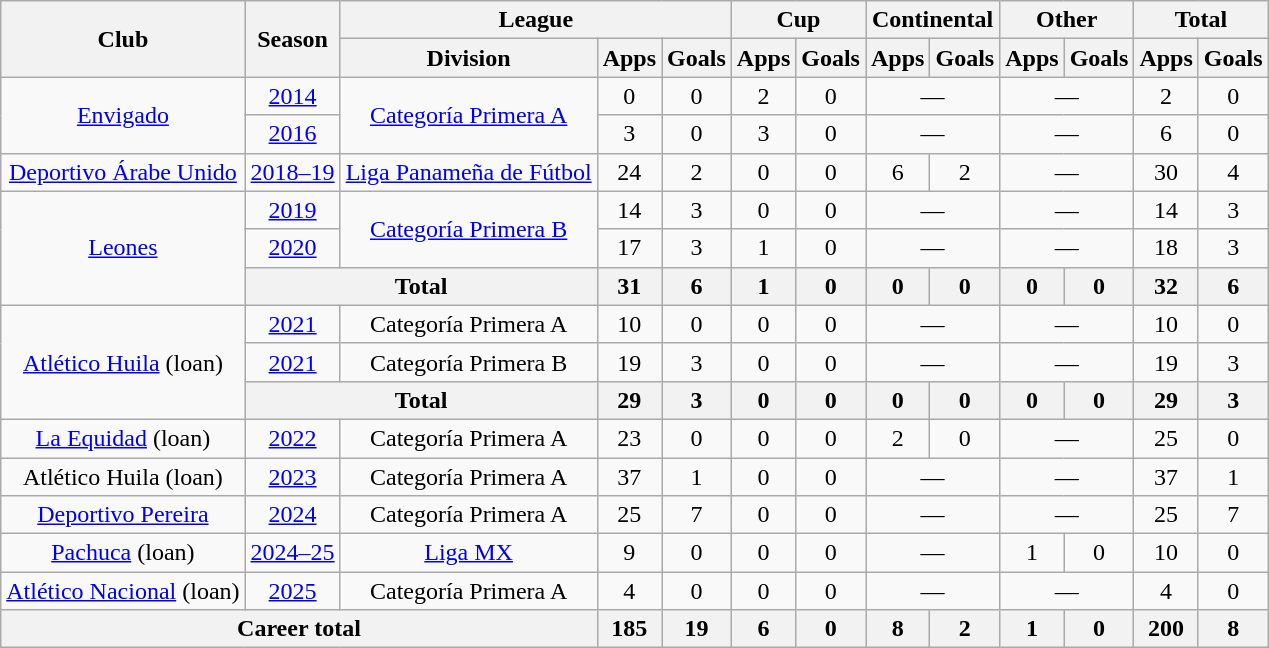<table class="wikitable", style="text-align:center">
<tr>
<th rowspan="2">Club</th>
<th rowspan="2">Season</th>
<th colspan="3">League</th>
<th colspan="2">Cup</th>
<th colspan="2">Continental</th>
<th colspan="2">Other</th>
<th colspan="2">Total</th>
</tr>
<tr>
<th>Division</th>
<th>Apps</th>
<th>Goals</th>
<th>Apps</th>
<th>Goals</th>
<th>Apps</th>
<th>Goals</th>
<th>Apps</th>
<th>Goals</th>
<th>Apps</th>
<th>Goals</th>
</tr>
<tr>
<td rowspan="2"><a href='#'>Envigado</a></td>
<td><a href='#'>2014</a></td>
<td rowspan="2"><a href='#'>Categoría Primera A</a></td>
<td>0</td>
<td>0</td>
<td>2</td>
<td>0</td>
<td colspan="2">—</td>
<td colspan="2">—</td>
<td>2</td>
<td>0</td>
</tr>
<tr>
<td><a href='#'>2016</a></td>
<td>3</td>
<td>0</td>
<td>3</td>
<td>0</td>
<td colspan="2">—</td>
<td colspan="2">—</td>
<td>6</td>
<td>0</td>
</tr>
<tr>
<td><a href='#'>Deportivo Árabe Unido</a></td>
<td><a href='#'>2018–19</a></td>
<td><a href='#'>Liga Panameña de Fútbol</a></td>
<td>24</td>
<td>2</td>
<td>0</td>
<td>0</td>
<td>6</td>
<td>2</td>
<td colspan="2">—</td>
<td>30</td>
<td>4</td>
</tr>
<tr>
<td rowspan="3"><a href='#'>Leones</a></td>
<td><a href='#'>2019</a></td>
<td rowspan="2"><a href='#'>Categoría Primera B</a></td>
<td>14</td>
<td>3</td>
<td>0</td>
<td>0</td>
<td colspan="2">—</td>
<td colspan="2">—</td>
<td>14</td>
<td>3</td>
</tr>
<tr>
<td><a href='#'>2020</a></td>
<td>17</td>
<td>3</td>
<td>1</td>
<td>0</td>
<td colspan="2">—</td>
<td colspan="2">—</td>
<td>18</td>
<td>3</td>
</tr>
<tr>
<th colspan="2">Total</th>
<th>31</th>
<th>6</th>
<th>1</th>
<th>0</th>
<th>0</th>
<th>0</th>
<th>0</th>
<th>0</th>
<th>32</th>
<th>6</th>
</tr>
<tr>
<td rowspan="3"><a href='#'>Atlético Huila</a> (loan)</td>
<td><a href='#'>2021</a></td>
<td>Categoría Primera A</td>
<td>10</td>
<td>0</td>
<td>0</td>
<td>0</td>
<td colspan="2">—</td>
<td colspan="2">—</td>
<td>10</td>
<td>0</td>
</tr>
<tr>
<td><a href='#'>2021</a></td>
<td>Categoría Primera B</td>
<td>19</td>
<td>3</td>
<td>0</td>
<td>0</td>
<td colspan="2">—</td>
<td colspan="2">—</td>
<td>19</td>
<td>3</td>
</tr>
<tr>
<th colspan="2">Total</th>
<th>29</th>
<th>3</th>
<th>0</th>
<th>0</th>
<th>0</th>
<th>0</th>
<th>0</th>
<th>0</th>
<th>29</th>
<th>3</th>
</tr>
<tr>
<td><a href='#'>La Equidad</a> (loan)</td>
<td><a href='#'>2022</a></td>
<td>Categoría Primera A</td>
<td>23</td>
<td>0</td>
<td>0</td>
<td>0</td>
<td>2</td>
<td>0</td>
<td colspan="2">—</td>
<td>25</td>
<td>0</td>
</tr>
<tr>
<td>Atlético Huila (loan)</td>
<td><a href='#'>2023</a></td>
<td>Categoría Primera A</td>
<td>37</td>
<td>1</td>
<td>0</td>
<td>0</td>
<td colspan="2">—</td>
<td colspan="2">—</td>
<td>37</td>
<td>1</td>
</tr>
<tr>
<td><a href='#'>Deportivo Pereira</a></td>
<td><a href='#'>2024</a></td>
<td>Categoría Primera A</td>
<td>25</td>
<td>7</td>
<td>0</td>
<td>0</td>
<td colspan="2">—</td>
<td colspan="2">—</td>
<td>25</td>
<td>7</td>
</tr>
<tr>
<td><a href='#'>Pachuca</a> (loan)</td>
<td><a href='#'>2024–25</a></td>
<td><a href='#'>Liga MX</a></td>
<td>9</td>
<td>0</td>
<td>0</td>
<td>0</td>
<td colspan="2">—</td>
<td>1</td>
<td>0</td>
<td>10</td>
<td>0</td>
</tr>
<tr>
<td><a href='#'>Atlético Nacional</a> (loan)</td>
<td><a href='#'>2025</a></td>
<td>Categoría Primera A</td>
<td>4</td>
<td>0</td>
<td>0</td>
<td>0</td>
<td colspan="2">—</td>
<td colspan="2">—</td>
<td>4</td>
<td>0</td>
</tr>
<tr>
<th colspan="3">Career total</th>
<th>185</th>
<th>19</th>
<th>6</th>
<th>0</th>
<th>8</th>
<th>2</th>
<th>1</th>
<th>0</th>
<th>200</th>
<th>8</th>
</tr>
</table>
